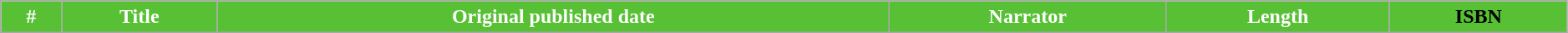<table class="wikitable" style="width:99%;">
<tr>
<th style="background:#58c035;color:#fff;">#</th>
<th style="background:#58c035;color:#fff;">Title</th>
<th style="background:#58c035;color:#fff;">Original published date</th>
<th style="background:#58c035;color:#fff;">Narrator</th>
<th style="background:#58c035;color:#fff;">Length</th>
<th style="background:#58c035;"><span>ISBN</span><br>





</th>
</tr>
</table>
